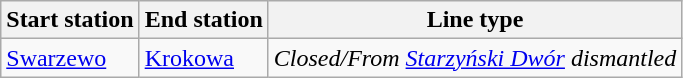<table class="wikitable">
<tr>
<th>Start station</th>
<th>End station</th>
<th>Line type</th>
</tr>
<tr>
<td><a href='#'>Swarzewo</a></td>
<td><a href='#'>Krokowa</a></td>
<td><em>Closed/From <a href='#'>Starzyński Dwór</a> dismantled</em></td>
</tr>
</table>
